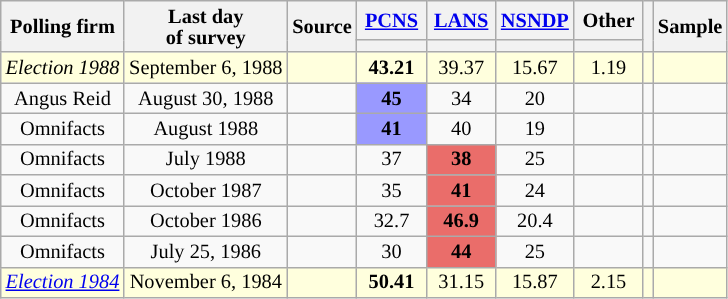<table class="wikitable sortable" style="text-align:center;font-size:85%;line-height:14px;" align="center">
<tr>
<th rowspan="2">Polling firm</th>
<th rowspan="2">Last day <br>of survey</th>
<th rowspan="2">Source</th>
<th class="unsortable" style="width:40px;"><a href='#'>PCNS</a></th>
<th class="unsortable" style="width:40px;"><a href='#'>LANS</a></th>
<th class="unsortable" style="width:40px;"><a href='#'>NSNDP</a></th>
<th class="unsortable" style="width:40px;">Other</th>
<th rowspan="2"></th>
<th rowspan="2">Sample</th>
</tr>
<tr style="line-height:5px;">
<th style="background:"></th>
<th style="background:"></th>
<th style="background:"></th>
<th style="background:"></th>
</tr>
<tr>
<td style="background:#ffd;"><em>Election 1988</em></td>
<td style="background:#ffd;">September 6, 1988</td>
<td style="background:#ffd;"></td>
<td style="background:#ffd;"><strong>43.21</strong></td>
<td style="background:#ffd;">39.37</td>
<td style="background:#ffd;">15.67</td>
<td style="background:#ffd;">1.19</td>
<td style="background:#ffd;"></td>
<td style="background:#ffd;"></td>
</tr>
<tr>
<td>Angus Reid</td>
<td>August 30, 1988</td>
<td></td>
<td style="background:#9999FF"><strong>45</strong></td>
<td>34</td>
<td>20</td>
<td></td>
<td></td>
<td></td>
</tr>
<tr>
<td>Omnifacts</td>
<td>August 1988</td>
<td></td>
<td style="background:#9999FF"><strong>41</strong></td>
<td>40</td>
<td>19</td>
<td></td>
<td></td>
<td></td>
</tr>
<tr>
<td>Omnifacts</td>
<td>July 1988</td>
<td></td>
<td>37</td>
<td style="background:#EA6D6A"><strong>38</strong></td>
<td>25</td>
<td></td>
<td></td>
<td></td>
</tr>
<tr>
<td>Omnifacts</td>
<td>October 1987</td>
<td></td>
<td>35</td>
<td style="background:#EA6D6A"><strong>41</strong></td>
<td>24</td>
<td></td>
<td></td>
<td></td>
</tr>
<tr>
<td>Omnifacts</td>
<td>October 1986</td>
<td></td>
<td>32.7</td>
<td style="background:#EA6D6A"><strong>46.9</strong></td>
<td>20.4</td>
<td></td>
<td></td>
<td></td>
</tr>
<tr>
<td>Omnifacts</td>
<td>July 25, 1986</td>
<td></td>
<td>30</td>
<td style="background:#EA6D6A"><strong>44</strong></td>
<td>25</td>
<td></td>
<td></td>
<td></td>
</tr>
<tr>
<td style="background:#ffd;"><em><a href='#'>Election 1984</a></em></td>
<td style="background:#ffd;">November 6, 1984</td>
<td style="background:#ffd;"></td>
<td style="background:#ffd;"><strong>50.41</strong></td>
<td style="background:#ffd;">31.15</td>
<td style="background:#ffd;">15.87</td>
<td style="background:#ffd;">2.15</td>
<td style="background:#ffd;"></td>
<td style="background:#ffd;"></td>
</tr>
</table>
